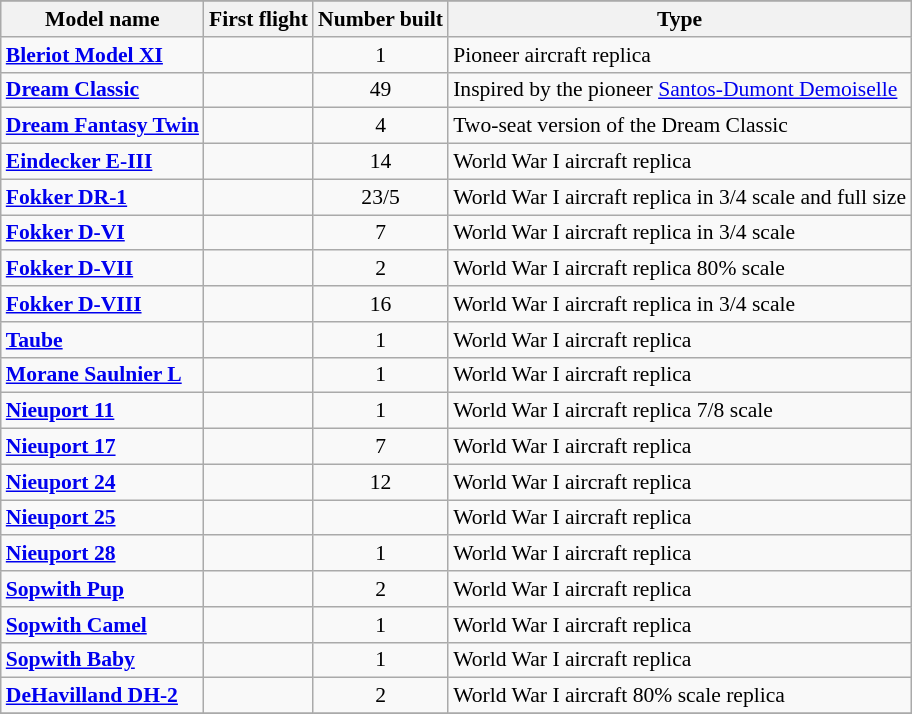<table class="wikitable" align=center style="font-size:90%;">
<tr>
</tr>
<tr style="background:#efefef;">
<th>Model name</th>
<th>First flight</th>
<th>Number built</th>
<th>Type</th>
</tr>
<tr>
<td align=left><strong><a href='#'>Bleriot Model XI</a></strong></td>
<td align=center></td>
<td align=center>1</td>
<td align=left>Pioneer aircraft replica</td>
</tr>
<tr>
<td align=left><strong><a href='#'>Dream Classic</a></strong></td>
<td align=center></td>
<td align=center>49</td>
<td align=left>Inspired by the pioneer <a href='#'>Santos-Dumont Demoiselle</a></td>
</tr>
<tr>
<td align=left><strong><a href='#'>Dream Fantasy Twin</a></strong></td>
<td align=center></td>
<td align=center>4</td>
<td align=left>Two-seat version of the Dream Classic</td>
</tr>
<tr>
<td align=left><strong><a href='#'>Eindecker E-III</a></strong></td>
<td align=center></td>
<td align=center>14</td>
<td align=left>World War I aircraft replica</td>
</tr>
<tr>
<td align=left><strong><a href='#'>Fokker DR-1</a></strong></td>
<td align=center></td>
<td align=center>23/5</td>
<td align=left>World War I aircraft replica in 3/4 scale and full size</td>
</tr>
<tr>
<td align=left><strong><a href='#'>Fokker D-VI</a></strong></td>
<td align=center></td>
<td align=center>7</td>
<td align=left>World War I aircraft replica in 3/4 scale</td>
</tr>
<tr>
<td align=left><strong><a href='#'>Fokker D-VII</a></strong></td>
<td align=center></td>
<td align=center>2</td>
<td align=left>World War I aircraft replica 80% scale</td>
</tr>
<tr>
<td align=left><strong><a href='#'>Fokker D-VIII</a></strong></td>
<td align=center></td>
<td align=center>16</td>
<td align=left>World War I aircraft replica in 3/4 scale</td>
</tr>
<tr>
<td align=left><strong><a href='#'>Taube</a></strong></td>
<td align=center></td>
<td align=center>1</td>
<td align=left>World War I aircraft replica</td>
</tr>
<tr>
<td align=left><strong><a href='#'>Morane Saulnier L</a></strong></td>
<td align=center></td>
<td align=center>1</td>
<td align=left>World War I aircraft replica</td>
</tr>
<tr>
<td align=left><strong><a href='#'>Nieuport 11</a></strong></td>
<td align=center></td>
<td align=center>1</td>
<td align=left>World War I aircraft replica 7/8 scale</td>
</tr>
<tr>
<td align=left><strong><a href='#'>Nieuport 17</a></strong></td>
<td align=center></td>
<td align=center>7</td>
<td align=left>World War I aircraft replica</td>
</tr>
<tr>
<td align=left><strong><a href='#'>Nieuport 24</a></strong></td>
<td align=center></td>
<td align=center>12</td>
<td align=left>World War I aircraft replica</td>
</tr>
<tr>
<td align=left><strong><a href='#'>Nieuport 25</a></strong></td>
<td align=center></td>
<td align=center></td>
<td align=left>World War I aircraft replica</td>
</tr>
<tr>
<td align=left><strong><a href='#'>Nieuport 28</a></strong></td>
<td align=center></td>
<td align=center>1</td>
<td align=left>World War I aircraft replica</td>
</tr>
<tr>
<td align=left><strong><a href='#'>Sopwith Pup</a></strong></td>
<td align=center></td>
<td align=center>2</td>
<td align=left>World War I aircraft replica</td>
</tr>
<tr>
<td align=left><strong><a href='#'>Sopwith Camel</a></strong></td>
<td align=center></td>
<td align=center>1</td>
<td align=left>World War I aircraft replica</td>
</tr>
<tr>
<td align=left><strong><a href='#'>Sopwith Baby</a></strong></td>
<td align=center></td>
<td align=center>1</td>
<td align=left>World War I aircraft replica</td>
</tr>
<tr>
<td align=left><strong><a href='#'>DeHavilland DH-2</a></strong></td>
<td align=center></td>
<td align=center>2</td>
<td align=left>World War I aircraft 80% scale replica</td>
</tr>
<tr>
</tr>
</table>
